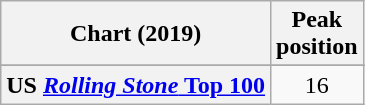<table class="wikitable sortable plainrowheaders" style="text-align:center">
<tr>
<th scope="col">Chart (2019)</th>
<th scope="col">Peak<br>position</th>
</tr>
<tr>
</tr>
<tr>
</tr>
<tr>
</tr>
<tr>
</tr>
<tr>
</tr>
<tr>
<th scope="row">US <a href='#'><em>Rolling Stone</em> Top 100</a></th>
<td>16</td>
</tr>
</table>
